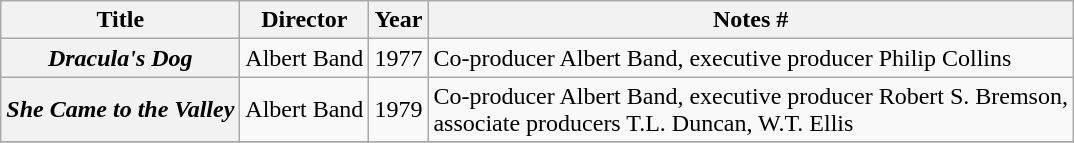<table class="wikitable plainrowheaders sortable">
<tr>
<th scope="col">Title</th>
<th scope="col">Director</th>
<th scope="col">Year</th>
<th scope="col" class="unsortable">Notes #</th>
</tr>
<tr>
<th scope="row"><em>Dracula's Dog</em></th>
<td>Albert Band</td>
<td>1977</td>
<td>Co-producer Albert Band, executive producer Philip Collins</td>
</tr>
<tr>
<th scope="row"><em>She Came to the Valley</em></th>
<td>Albert Band</td>
<td>1979</td>
<td>Co-producer Albert Band, executive producer Robert S. Bremson,<br>associate producers T.L. Duncan, W.T. Ellis</td>
</tr>
<tr>
</tr>
</table>
